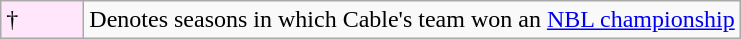<table class ="wikitable">
<tr>
<td style="background:#ffe6fa; width:3em;">†</td>
<td>Denotes seasons in which Cable's team won an <a href='#'>NBL championship</a></td>
</tr>
</table>
